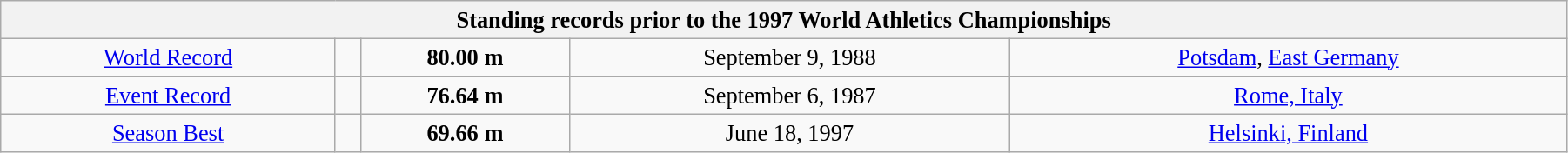<table class="wikitable" style=" text-align:center; font-size:110%;" width="95%">
<tr>
<th colspan="5">Standing records prior to the 1997 World Athletics Championships</th>
</tr>
<tr>
<td><a href='#'>World Record</a></td>
<td></td>
<td><strong>80.00 m </strong></td>
<td>September 9, 1988</td>
<td> <a href='#'>Potsdam</a>, <a href='#'>East Germany</a></td>
</tr>
<tr>
<td><a href='#'>Event Record</a></td>
<td></td>
<td><strong>76.64 m </strong></td>
<td>September 6, 1987</td>
<td> <a href='#'>Rome, Italy</a></td>
</tr>
<tr>
<td><a href='#'>Season Best</a></td>
<td></td>
<td><strong>69.66 m </strong></td>
<td>June 18, 1997</td>
<td> <a href='#'>Helsinki, Finland</a></td>
</tr>
</table>
